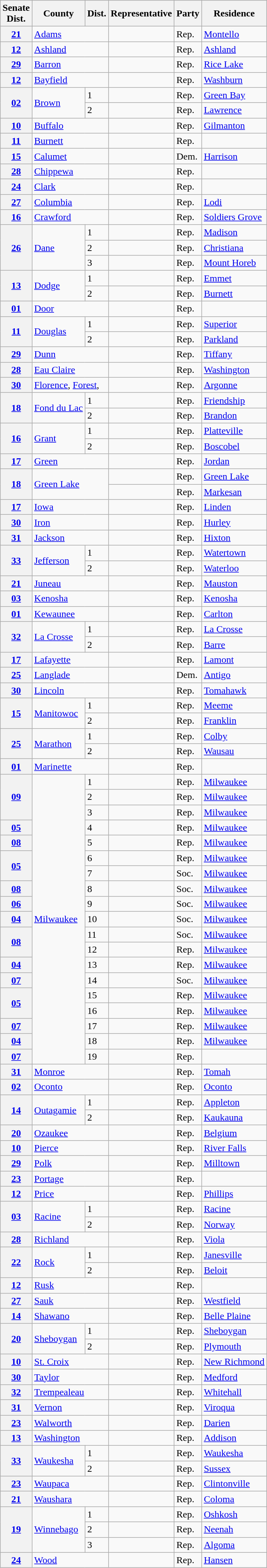<table class="wikitable sortable">
<tr>
<th>Senate<br>Dist.</th>
<th>County</th>
<th>Dist.</th>
<th>Representative</th>
<th>Party</th>
<th>Residence</th>
</tr>
<tr>
<th><a href='#'>21</a></th>
<td text-align="left" colspan="2"><a href='#'>Adams</a> </td>
<td></td>
<td>Rep.</td>
<td><a href='#'>Montello</a></td>
</tr>
<tr>
<th><a href='#'>12</a></th>
<td text-align="left" colspan="2"><a href='#'>Ashland</a></td>
<td></td>
<td>Rep.</td>
<td><a href='#'>Ashland</a></td>
</tr>
<tr>
<th><a href='#'>29</a></th>
<td text-align="left" colspan="2"><a href='#'>Barron</a></td>
<td></td>
<td>Rep.</td>
<td><a href='#'>Rice Lake</a></td>
</tr>
<tr>
<th><a href='#'>12</a></th>
<td text-align="left" colspan="2"><a href='#'>Bayfield</a></td>
<td></td>
<td>Rep.</td>
<td><a href='#'>Washburn</a></td>
</tr>
<tr>
<th rowspan="2"><a href='#'>02</a></th>
<td text-align="left" rowspan="2"><a href='#'>Brown</a></td>
<td>1</td>
<td></td>
<td>Rep.</td>
<td><a href='#'>Green Bay</a></td>
</tr>
<tr>
<td>2</td>
<td></td>
<td>Rep.</td>
<td><a href='#'>Lawrence</a></td>
</tr>
<tr>
<th><a href='#'>10</a></th>
<td text-align="left" colspan="2"><a href='#'>Buffalo</a> </td>
<td></td>
<td>Rep.</td>
<td><a href='#'>Gilmanton</a></td>
</tr>
<tr>
<th><a href='#'>11</a></th>
<td text-align="left" colspan="2"><a href='#'>Burnett</a> </td>
<td></td>
<td>Rep.</td>
<td></td>
</tr>
<tr>
<th><a href='#'>15</a></th>
<td text-align="left" colspan="2"><a href='#'>Calumet</a></td>
<td></td>
<td>Dem.</td>
<td><a href='#'>Harrison</a></td>
</tr>
<tr>
<th><a href='#'>28</a></th>
<td text-align="left" colspan="2"><a href='#'>Chippewa</a></td>
<td></td>
<td>Rep.</td>
<td></td>
</tr>
<tr>
<th><a href='#'>24</a></th>
<td text-align="left" colspan="2"><a href='#'>Clark</a></td>
<td></td>
<td>Rep.</td>
<td></td>
</tr>
<tr>
<th><a href='#'>27</a></th>
<td text-align="left" colspan="2"><a href='#'>Columbia</a></td>
<td></td>
<td>Rep.</td>
<td><a href='#'>Lodi</a></td>
</tr>
<tr>
<th><a href='#'>16</a></th>
<td text-align="left" colspan="2"><a href='#'>Crawford</a></td>
<td></td>
<td>Rep.</td>
<td><a href='#'>Soldiers Grove</a></td>
</tr>
<tr>
<th rowspan="3"><a href='#'>26</a></th>
<td text-align="left" rowspan="3"><a href='#'>Dane</a></td>
<td>1</td>
<td></td>
<td>Rep.</td>
<td><a href='#'>Madison</a></td>
</tr>
<tr>
<td>2</td>
<td></td>
<td>Rep.</td>
<td><a href='#'>Christiana</a></td>
</tr>
<tr>
<td>3</td>
<td></td>
<td>Rep.</td>
<td><a href='#'>Mount Horeb</a></td>
</tr>
<tr>
<th rowspan="2"><a href='#'>13</a></th>
<td text-align="left" rowspan="2"><a href='#'>Dodge</a></td>
<td>1</td>
<td></td>
<td>Rep.</td>
<td><a href='#'>Emmet</a></td>
</tr>
<tr>
<td>2</td>
<td></td>
<td>Rep.</td>
<td><a href='#'>Burnett</a></td>
</tr>
<tr>
<th><a href='#'>01</a></th>
<td text-align="left" colspan="2"><a href='#'>Door</a></td>
<td></td>
<td>Rep.</td>
<td></td>
</tr>
<tr>
<th rowspan="2"><a href='#'>11</a></th>
<td text-align="left" rowspan="2"><a href='#'>Douglas</a></td>
<td>1</td>
<td></td>
<td>Rep.</td>
<td><a href='#'>Superior</a></td>
</tr>
<tr>
<td>2</td>
<td></td>
<td>Rep.</td>
<td><a href='#'>Parkland</a></td>
</tr>
<tr>
<th><a href='#'>29</a></th>
<td text-align="left" colspan="2"><a href='#'>Dunn</a></td>
<td></td>
<td>Rep.</td>
<td><a href='#'>Tiffany</a></td>
</tr>
<tr>
<th><a href='#'>28</a></th>
<td text-align="left" colspan="2"><a href='#'>Eau Claire</a></td>
<td></td>
<td>Rep.</td>
<td><a href='#'>Washington</a></td>
</tr>
<tr>
<th><a href='#'>30</a></th>
<td text-align="left" colspan="2"><a href='#'>Florence</a>, <a href='#'>Forest</a>, </td>
<td></td>
<td>Rep.</td>
<td><a href='#'>Argonne</a></td>
</tr>
<tr>
<th rowspan="2"><a href='#'>18</a></th>
<td text-align="left" rowspan="2"><a href='#'>Fond du Lac</a></td>
<td>1</td>
<td></td>
<td>Rep.</td>
<td><a href='#'>Friendship</a></td>
</tr>
<tr>
<td>2</td>
<td></td>
<td>Rep.</td>
<td><a href='#'>Brandon</a></td>
</tr>
<tr>
<th rowspan="2"><a href='#'>16</a></th>
<td text-align="left" rowspan="2"><a href='#'>Grant</a></td>
<td>1</td>
<td></td>
<td>Rep.</td>
<td><a href='#'>Platteville</a></td>
</tr>
<tr>
<td>2</td>
<td></td>
<td>Rep.</td>
<td><a href='#'>Boscobel</a></td>
</tr>
<tr>
<th><a href='#'>17</a></th>
<td text-align="left" colspan="2"><a href='#'>Green</a></td>
<td></td>
<td>Rep.</td>
<td><a href='#'>Jordan</a></td>
</tr>
<tr>
<th rowspan="2"><a href='#'>18</a></th>
<td rowspan="2" text-align="left" colspan="2"><a href='#'>Green Lake</a></td>
<td> </td>
<td>Rep.</td>
<td><a href='#'>Green Lake</a></td>
</tr>
<tr>
<td> </td>
<td>Rep.</td>
<td><a href='#'>Markesan</a></td>
</tr>
<tr>
<th><a href='#'>17</a></th>
<td text-align="left" colspan="2"><a href='#'>Iowa</a></td>
<td></td>
<td>Rep.</td>
<td><a href='#'>Linden</a></td>
</tr>
<tr>
<th><a href='#'>30</a></th>
<td text-align="left" colspan="2"><a href='#'>Iron</a> </td>
<td></td>
<td>Rep.</td>
<td><a href='#'>Hurley</a></td>
</tr>
<tr>
<th><a href='#'>31</a></th>
<td text-align="left" colspan="2"><a href='#'>Jackson</a></td>
<td></td>
<td>Rep.</td>
<td><a href='#'>Hixton</a></td>
</tr>
<tr>
<th rowspan="2"><a href='#'>33</a></th>
<td text-align="left" rowspan="2"><a href='#'>Jefferson</a></td>
<td>1</td>
<td></td>
<td>Rep.</td>
<td><a href='#'>Watertown</a></td>
</tr>
<tr>
<td>2</td>
<td></td>
<td>Rep.</td>
<td><a href='#'>Waterloo</a></td>
</tr>
<tr>
<th><a href='#'>21</a></th>
<td text-align="left" colspan="2"><a href='#'>Juneau</a></td>
<td></td>
<td>Rep.</td>
<td><a href='#'>Mauston</a></td>
</tr>
<tr>
<th><a href='#'>03</a></th>
<td text-align="left" colspan="2"><a href='#'>Kenosha</a></td>
<td></td>
<td>Rep.</td>
<td><a href='#'>Kenosha</a></td>
</tr>
<tr>
<th><a href='#'>01</a></th>
<td text-align="left" colspan="2"><a href='#'>Kewaunee</a></td>
<td></td>
<td>Rep.</td>
<td><a href='#'>Carlton</a></td>
</tr>
<tr>
<th rowspan="2"><a href='#'>32</a></th>
<td text-align="left" rowspan="2"><a href='#'>La Crosse</a></td>
<td>1</td>
<td></td>
<td>Rep.</td>
<td><a href='#'>La Crosse</a></td>
</tr>
<tr>
<td>2</td>
<td></td>
<td>Rep.</td>
<td><a href='#'>Barre</a></td>
</tr>
<tr>
<th><a href='#'>17</a></th>
<td text-align="left" colspan="2"><a href='#'>Lafayette</a></td>
<td></td>
<td>Rep.</td>
<td><a href='#'>Lamont</a></td>
</tr>
<tr>
<th><a href='#'>25</a></th>
<td text-align="left" colspan="2"><a href='#'>Langlade</a></td>
<td></td>
<td>Dem.</td>
<td><a href='#'>Antigo</a></td>
</tr>
<tr>
<th><a href='#'>30</a></th>
<td text-align="left" colspan="2"><a href='#'>Lincoln</a></td>
<td></td>
<td>Rep.</td>
<td><a href='#'>Tomahawk</a></td>
</tr>
<tr>
<th rowspan="2"><a href='#'>15</a></th>
<td text-align="left" rowspan="2"><a href='#'>Manitowoc</a></td>
<td>1</td>
<td></td>
<td>Rep.</td>
<td><a href='#'>Meeme</a></td>
</tr>
<tr>
<td>2</td>
<td></td>
<td>Rep.</td>
<td><a href='#'>Franklin</a></td>
</tr>
<tr>
<th rowspan="2"><a href='#'>25</a></th>
<td text-align="left" rowspan="2"><a href='#'>Marathon</a></td>
<td>1</td>
<td></td>
<td>Rep.</td>
<td><a href='#'>Colby</a></td>
</tr>
<tr>
<td>2</td>
<td></td>
<td>Rep.</td>
<td><a href='#'>Wausau</a></td>
</tr>
<tr>
<th><a href='#'>01</a></th>
<td text-align="left" colspan="2"><a href='#'>Marinette</a></td>
<td></td>
<td>Rep.</td>
<td></td>
</tr>
<tr>
<th rowspan="3"><a href='#'>09</a></th>
<td text-align="left" rowspan="19"><a href='#'>Milwaukee</a></td>
<td>1</td>
<td></td>
<td>Rep.</td>
<td><a href='#'>Milwaukee</a></td>
</tr>
<tr>
<td>2</td>
<td></td>
<td>Rep.</td>
<td><a href='#'>Milwaukee</a></td>
</tr>
<tr>
<td>3</td>
<td></td>
<td>Rep.</td>
<td><a href='#'>Milwaukee</a></td>
</tr>
<tr>
<th><a href='#'>05</a></th>
<td>4</td>
<td></td>
<td>Rep.</td>
<td><a href='#'>Milwaukee</a></td>
</tr>
<tr>
<th><a href='#'>08</a></th>
<td>5</td>
<td></td>
<td>Rep.</td>
<td><a href='#'>Milwaukee</a></td>
</tr>
<tr>
<th rowspan="2"><a href='#'>05</a></th>
<td>6</td>
<td></td>
<td>Rep.</td>
<td><a href='#'>Milwaukee</a></td>
</tr>
<tr>
<td>7</td>
<td></td>
<td>Soc.</td>
<td><a href='#'>Milwaukee</a></td>
</tr>
<tr>
<th><a href='#'>08</a></th>
<td>8</td>
<td></td>
<td>Soc.</td>
<td><a href='#'>Milwaukee</a></td>
</tr>
<tr>
<th><a href='#'>06</a></th>
<td>9</td>
<td></td>
<td>Soc.</td>
<td><a href='#'>Milwaukee</a></td>
</tr>
<tr>
<th><a href='#'>04</a></th>
<td>10</td>
<td></td>
<td>Soc.</td>
<td><a href='#'>Milwaukee</a></td>
</tr>
<tr>
<th rowspan="2"><a href='#'>08</a></th>
<td>11</td>
<td></td>
<td>Soc.</td>
<td><a href='#'>Milwaukee</a></td>
</tr>
<tr>
<td>12</td>
<td></td>
<td>Rep.</td>
<td><a href='#'>Milwaukee</a></td>
</tr>
<tr>
<th><a href='#'>04</a></th>
<td>13</td>
<td></td>
<td>Rep.</td>
<td><a href='#'>Milwaukee</a></td>
</tr>
<tr>
<th><a href='#'>07</a></th>
<td>14</td>
<td></td>
<td>Soc.</td>
<td><a href='#'>Milwaukee</a></td>
</tr>
<tr>
<th rowspan="2"><a href='#'>05</a></th>
<td>15</td>
<td></td>
<td>Rep.</td>
<td><a href='#'>Milwaukee</a></td>
</tr>
<tr>
<td>16</td>
<td></td>
<td>Rep.</td>
<td><a href='#'>Milwaukee</a></td>
</tr>
<tr>
<th><a href='#'>07</a></th>
<td>17</td>
<td></td>
<td>Rep.</td>
<td><a href='#'>Milwaukee</a></td>
</tr>
<tr>
<th><a href='#'>04</a></th>
<td>18</td>
<td></td>
<td>Rep.</td>
<td><a href='#'>Milwaukee</a></td>
</tr>
<tr>
<th><a href='#'>07</a></th>
<td>19</td>
<td></td>
<td>Rep.</td>
<td></td>
</tr>
<tr>
<th><a href='#'>31</a></th>
<td text-align="left" colspan="2"><a href='#'>Monroe</a></td>
<td></td>
<td>Rep.</td>
<td><a href='#'>Tomah</a></td>
</tr>
<tr>
<th><a href='#'>02</a></th>
<td text-align="left" colspan="2"><a href='#'>Oconto</a></td>
<td></td>
<td>Rep.</td>
<td><a href='#'>Oconto</a></td>
</tr>
<tr>
<th rowspan="2"><a href='#'>14</a></th>
<td text-align="left" rowspan="2"><a href='#'>Outagamie</a></td>
<td>1</td>
<td></td>
<td>Rep.</td>
<td><a href='#'>Appleton</a></td>
</tr>
<tr>
<td>2</td>
<td></td>
<td>Rep.</td>
<td><a href='#'>Kaukauna</a></td>
</tr>
<tr>
<th><a href='#'>20</a></th>
<td text-align="left" colspan="2"><a href='#'>Ozaukee</a></td>
<td></td>
<td>Rep.</td>
<td><a href='#'>Belgium</a></td>
</tr>
<tr>
<th><a href='#'>10</a></th>
<td text-align="left" colspan="2"><a href='#'>Pierce</a></td>
<td></td>
<td>Rep.</td>
<td><a href='#'>River Falls</a></td>
</tr>
<tr>
<th><a href='#'>29</a></th>
<td text-align="left" colspan="2"><a href='#'>Polk</a></td>
<td></td>
<td>Rep.</td>
<td><a href='#'>Milltown</a></td>
</tr>
<tr>
<th><a href='#'>23</a></th>
<td text-align="left" colspan="2"><a href='#'>Portage</a></td>
<td></td>
<td>Rep.</td>
<td></td>
</tr>
<tr>
<th><a href='#'>12</a></th>
<td text-align="left" colspan="2"><a href='#'>Price</a></td>
<td></td>
<td>Rep.</td>
<td><a href='#'>Phillips</a></td>
</tr>
<tr>
<th rowspan="2"><a href='#'>03</a></th>
<td text-align="left" rowspan="2"><a href='#'>Racine</a></td>
<td>1</td>
<td></td>
<td>Rep.</td>
<td><a href='#'>Racine</a></td>
</tr>
<tr>
<td>2</td>
<td></td>
<td>Rep.</td>
<td><a href='#'>Norway</a></td>
</tr>
<tr>
<th><a href='#'>28</a></th>
<td text-align="left" colspan="2"><a href='#'>Richland</a></td>
<td></td>
<td>Rep.</td>
<td><a href='#'>Viola</a></td>
</tr>
<tr>
<th rowspan="2"><a href='#'>22</a></th>
<td text-align="left" rowspan="2"><a href='#'>Rock</a></td>
<td>1</td>
<td></td>
<td>Rep.</td>
<td><a href='#'>Janesville</a></td>
</tr>
<tr>
<td>2</td>
<td></td>
<td>Rep.</td>
<td><a href='#'>Beloit</a></td>
</tr>
<tr>
<th><a href='#'>12</a></th>
<td text-align="left" colspan="2"><a href='#'>Rusk</a> </td>
<td></td>
<td>Rep.</td>
<td></td>
</tr>
<tr>
<th><a href='#'>27</a></th>
<td text-align="left" colspan="2"><a href='#'>Sauk</a></td>
<td></td>
<td>Rep.</td>
<td><a href='#'>Westfield</a></td>
</tr>
<tr>
<th><a href='#'>14</a></th>
<td text-align="left" colspan="2"><a href='#'>Shawano</a></td>
<td></td>
<td>Rep.</td>
<td><a href='#'>Belle Plaine</a></td>
</tr>
<tr>
<th rowspan="2"><a href='#'>20</a></th>
<td text-align="left" rowspan="2"><a href='#'>Sheboygan</a></td>
<td>1</td>
<td></td>
<td>Rep.</td>
<td><a href='#'>Sheboygan</a></td>
</tr>
<tr>
<td>2</td>
<td></td>
<td>Rep.</td>
<td><a href='#'>Plymouth</a></td>
</tr>
<tr>
<th><a href='#'>10</a></th>
<td text-align="left" colspan="2"><a href='#'>St. Croix</a></td>
<td></td>
<td>Rep.</td>
<td><a href='#'>New Richmond</a></td>
</tr>
<tr>
<th><a href='#'>30</a></th>
<td text-align="left" colspan="2"><a href='#'>Taylor</a></td>
<td></td>
<td>Rep.</td>
<td><a href='#'>Medford</a></td>
</tr>
<tr>
<th><a href='#'>32</a></th>
<td text-align="left" colspan="2"><a href='#'>Trempealeau</a></td>
<td></td>
<td>Rep.</td>
<td><a href='#'>Whitehall</a></td>
</tr>
<tr>
<th><a href='#'>31</a></th>
<td text-align="left" colspan="2"><a href='#'>Vernon</a></td>
<td></td>
<td>Rep.</td>
<td><a href='#'>Viroqua</a></td>
</tr>
<tr>
<th><a href='#'>23</a></th>
<td text-align="left" colspan="2"><a href='#'>Walworth</a></td>
<td></td>
<td>Rep.</td>
<td><a href='#'>Darien</a></td>
</tr>
<tr>
<th><a href='#'>13</a></th>
<td text-align="left" colspan="2"><a href='#'>Washington</a></td>
<td></td>
<td>Rep.</td>
<td><a href='#'>Addison</a></td>
</tr>
<tr>
<th rowspan="2"><a href='#'>33</a></th>
<td text-align="left" rowspan="2"><a href='#'>Waukesha</a></td>
<td>1</td>
<td></td>
<td>Rep.</td>
<td><a href='#'>Waukesha</a></td>
</tr>
<tr>
<td>2</td>
<td></td>
<td>Rep.</td>
<td><a href='#'>Sussex</a></td>
</tr>
<tr>
<th><a href='#'>23</a></th>
<td text-align="left" colspan="2"><a href='#'>Waupaca</a></td>
<td></td>
<td>Rep.</td>
<td><a href='#'>Clintonville</a></td>
</tr>
<tr>
<th><a href='#'>21</a></th>
<td text-align="left" colspan="2"><a href='#'>Waushara</a></td>
<td></td>
<td>Rep.</td>
<td><a href='#'>Coloma</a></td>
</tr>
<tr>
<th rowspan="3"><a href='#'>19</a></th>
<td text-align="left" rowspan="3"><a href='#'>Winnebago</a></td>
<td>1</td>
<td></td>
<td>Rep.</td>
<td><a href='#'>Oshkosh</a></td>
</tr>
<tr>
<td>2</td>
<td></td>
<td>Rep.</td>
<td><a href='#'>Neenah</a></td>
</tr>
<tr>
<td>3</td>
<td></td>
<td>Rep.</td>
<td><a href='#'>Algoma</a></td>
</tr>
<tr>
<th><a href='#'>24</a></th>
<td text-align="left" colspan="2"><a href='#'>Wood</a></td>
<td></td>
<td>Rep.</td>
<td><a href='#'>Hansen</a></td>
</tr>
</table>
